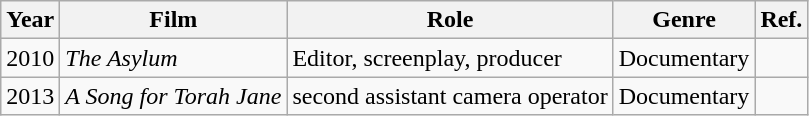<table class="wikitable">
<tr>
<th>Year</th>
<th>Film</th>
<th>Role</th>
<th>Genre</th>
<th>Ref.</th>
</tr>
<tr>
<td>2010</td>
<td><em>The Asylum</em></td>
<td>Editor, screenplay, producer</td>
<td>Documentary</td>
<td></td>
</tr>
<tr>
<td>2013</td>
<td><em>A Song for Torah Jane</em></td>
<td>second assistant camera operator</td>
<td>Documentary</td>
<td></td>
</tr>
</table>
